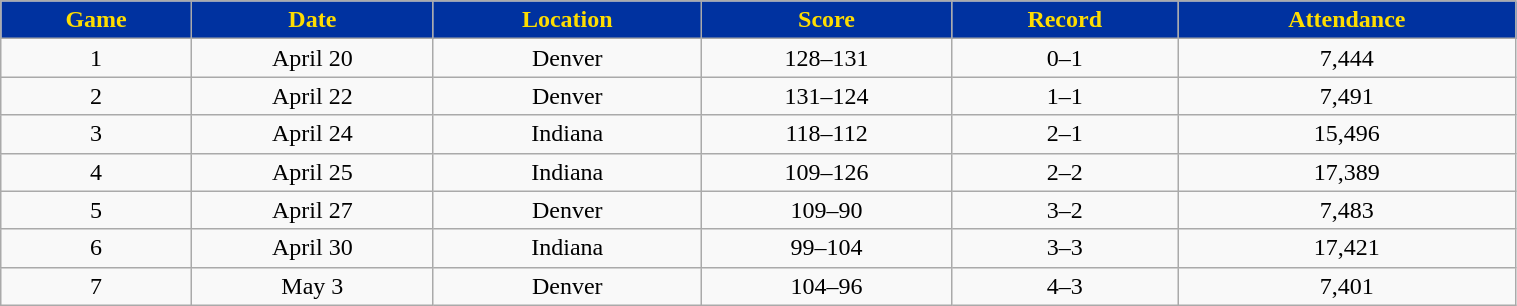<table class="wikitable" width="80%">
<tr align="center"  style="background:#0032A0;color:#FEDD00;">
<td><strong>Game</strong></td>
<td><strong>Date</strong></td>
<td><strong>Location</strong></td>
<td><strong>Score</strong></td>
<td><strong>Record</strong></td>
<td><strong>Attendance</strong></td>
</tr>
<tr style="text-align:center;" bgcolor="">
<td>1</td>
<td>April 20</td>
<td>Denver</td>
<td>128–131</td>
<td>0–1</td>
<td>7,444</td>
</tr>
<tr style="text-align:center;" bgcolor="">
<td>2</td>
<td>April 22</td>
<td>Denver</td>
<td>131–124</td>
<td>1–1</td>
<td>7,491</td>
</tr>
<tr style="text-align:center;" bgcolor="">
<td>3</td>
<td>April 24</td>
<td>Indiana</td>
<td>118–112</td>
<td>2–1</td>
<td>15,496</td>
</tr>
<tr style="text-align:center;" bgcolor="">
<td>4</td>
<td>April 25</td>
<td>Indiana</td>
<td>109–126</td>
<td>2–2</td>
<td>17,389</td>
</tr>
<tr style="text-align:center;" bgcolor="">
<td>5</td>
<td>April 27</td>
<td>Denver</td>
<td>109–90</td>
<td>3–2</td>
<td>7,483</td>
</tr>
<tr style="text-align:center;" bgcolor="">
<td>6</td>
<td>April 30</td>
<td>Indiana</td>
<td>99–104</td>
<td>3–3</td>
<td>17,421</td>
</tr>
<tr style="text-align:center;" bgcolor="">
<td>7</td>
<td>May 3</td>
<td>Denver</td>
<td>104–96</td>
<td>4–3</td>
<td>7,401</td>
</tr>
</table>
